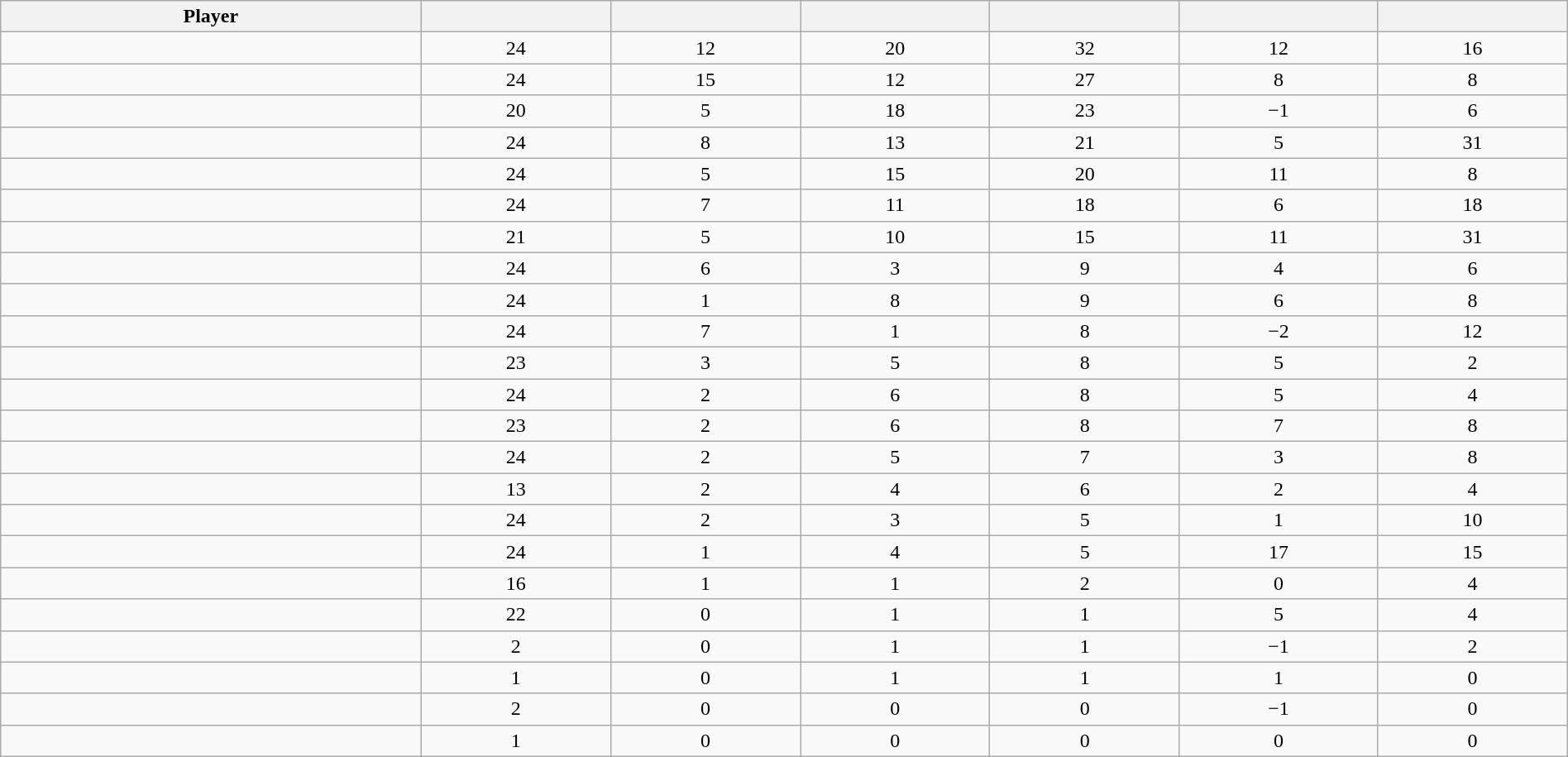<table class="wikitable sortable" style ="width:100%; text-align:center;">
<tr>
<th>Player</th>
<th></th>
<th></th>
<th></th>
<th></th>
<th data-sort-type="number"></th>
<th></th>
</tr>
<tr>
<td></td>
<td>24</td>
<td>12</td>
<td>20</td>
<td>32</td>
<td>12</td>
<td>16</td>
</tr>
<tr>
<td></td>
<td>24</td>
<td>15</td>
<td>12</td>
<td>27</td>
<td>8</td>
<td>8</td>
</tr>
<tr>
<td></td>
<td>20</td>
<td>5</td>
<td>18</td>
<td>23</td>
<td>−1</td>
<td>6</td>
</tr>
<tr>
<td></td>
<td>24</td>
<td>8</td>
<td>13</td>
<td>21</td>
<td>5</td>
<td>31</td>
</tr>
<tr>
<td></td>
<td>24</td>
<td>5</td>
<td>15</td>
<td>20</td>
<td>11</td>
<td>8</td>
</tr>
<tr>
<td></td>
<td>24</td>
<td>7</td>
<td>11</td>
<td>18</td>
<td>6</td>
<td>18</td>
</tr>
<tr>
<td></td>
<td>21</td>
<td>5</td>
<td>10</td>
<td>15</td>
<td>11</td>
<td>31</td>
</tr>
<tr>
<td></td>
<td>24</td>
<td>6</td>
<td>3</td>
<td>9</td>
<td>4</td>
<td>6</td>
</tr>
<tr>
<td></td>
<td>24</td>
<td>1</td>
<td>8</td>
<td>9</td>
<td>6</td>
<td>8</td>
</tr>
<tr>
<td></td>
<td>24</td>
<td>7</td>
<td>1</td>
<td>8</td>
<td>−2</td>
<td>12</td>
</tr>
<tr>
<td></td>
<td>23</td>
<td>3</td>
<td>5</td>
<td>8</td>
<td>5</td>
<td>2</td>
</tr>
<tr>
<td></td>
<td>24</td>
<td>2</td>
<td>6</td>
<td>8</td>
<td>5</td>
<td>4</td>
</tr>
<tr>
<td></td>
<td>23</td>
<td>2</td>
<td>6</td>
<td>8</td>
<td>7</td>
<td>8</td>
</tr>
<tr>
<td></td>
<td>24</td>
<td>2</td>
<td>5</td>
<td>7</td>
<td>3</td>
<td>8</td>
</tr>
<tr>
<td></td>
<td>13</td>
<td>2</td>
<td>4</td>
<td>6</td>
<td>2</td>
<td>4</td>
</tr>
<tr>
<td></td>
<td>24</td>
<td>2</td>
<td>3</td>
<td>5</td>
<td>1</td>
<td>10</td>
</tr>
<tr>
<td></td>
<td>24</td>
<td>1</td>
<td>4</td>
<td>5</td>
<td>17</td>
<td>15</td>
</tr>
<tr>
<td></td>
<td>16</td>
<td>1</td>
<td>1</td>
<td>2</td>
<td>0</td>
<td>4</td>
</tr>
<tr>
<td></td>
<td>22</td>
<td>0</td>
<td>1</td>
<td>1</td>
<td>5</td>
<td>4</td>
</tr>
<tr>
<td></td>
<td>2</td>
<td>0</td>
<td>1</td>
<td>1</td>
<td>−1</td>
<td>2</td>
</tr>
<tr>
<td></td>
<td>1</td>
<td>0</td>
<td>1</td>
<td>1</td>
<td>1</td>
<td>0</td>
</tr>
<tr>
<td></td>
<td>2</td>
<td>0</td>
<td>0</td>
<td>0</td>
<td>−1</td>
<td>0</td>
</tr>
<tr>
<td></td>
<td>1</td>
<td>0</td>
<td>0</td>
<td>0</td>
<td>0</td>
<td>0</td>
</tr>
</table>
